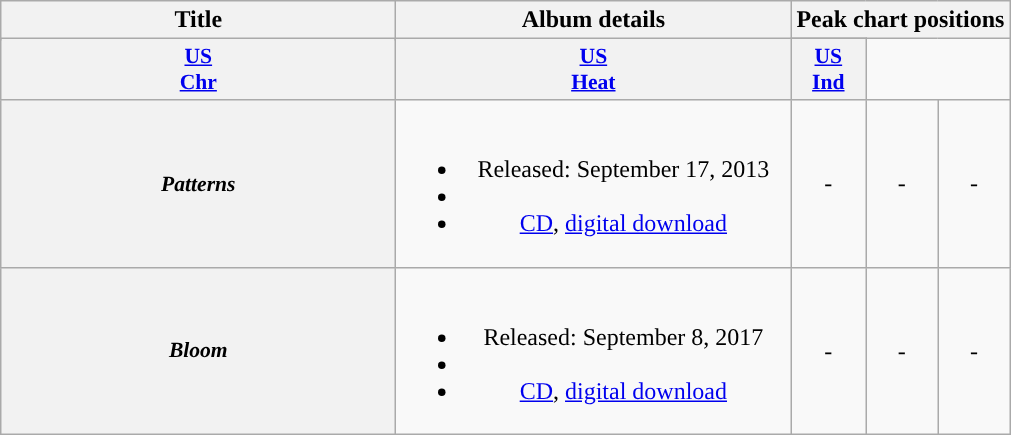<table class="wikitable plainrowheaders" style="text-align:center;">
<tr>
<th scope="col" rowspan="2" style="width:16em;">Title</th>
<th scope="col" rowspan="2" style="width:16em;">Album details</th>
<th scope="col" colspan="3">Peak chart positions</th>
</tr>
<tr>
</tr>
<tr>
<th style="width:3em; font-size:90%"><a href='#'>US<br>Chr</a></th>
<th style="width:3em; font-size:90%"><a href='#'>US<br>Heat</a></th>
<th style="width:3em; font-size:90%"><a href='#'>US<br>Ind</a></th>
</tr>
<tr>
<th style="width:3em; font-size:90%"><em>Patterns</em></th>
<td><br><ul><li>Released: September 17, 2013</li><li></li><li><a href='#'>CD</a>, <a href='#'>digital download</a></li></ul></td>
<td>-</td>
<td>-</td>
<td>-</td>
</tr>
<tr>
<th style="width:3em; font-size:90%"><em>Bloom</em></th>
<td><br><ul><li>Released: September 8, 2017</li><li></li><li><a href='#'>CD</a>, <a href='#'>digital download</a></li></ul></td>
<td>-</td>
<td>-</td>
<td>-</td>
</tr>
</table>
